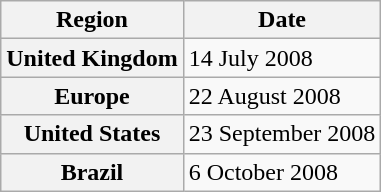<table class="wikitable plainrowheaders">
<tr>
<th scope="col">Region</th>
<th scope="col">Date</th>
</tr>
<tr>
<th scope="row">United Kingdom</th>
<td>14 July 2008</td>
</tr>
<tr>
<th scope="row">Europe</th>
<td>22 August 2008</td>
</tr>
<tr>
<th scope="row">United States</th>
<td>23 September 2008</td>
</tr>
<tr>
<th scope="row">Brazil</th>
<td>6 October 2008</td>
</tr>
</table>
